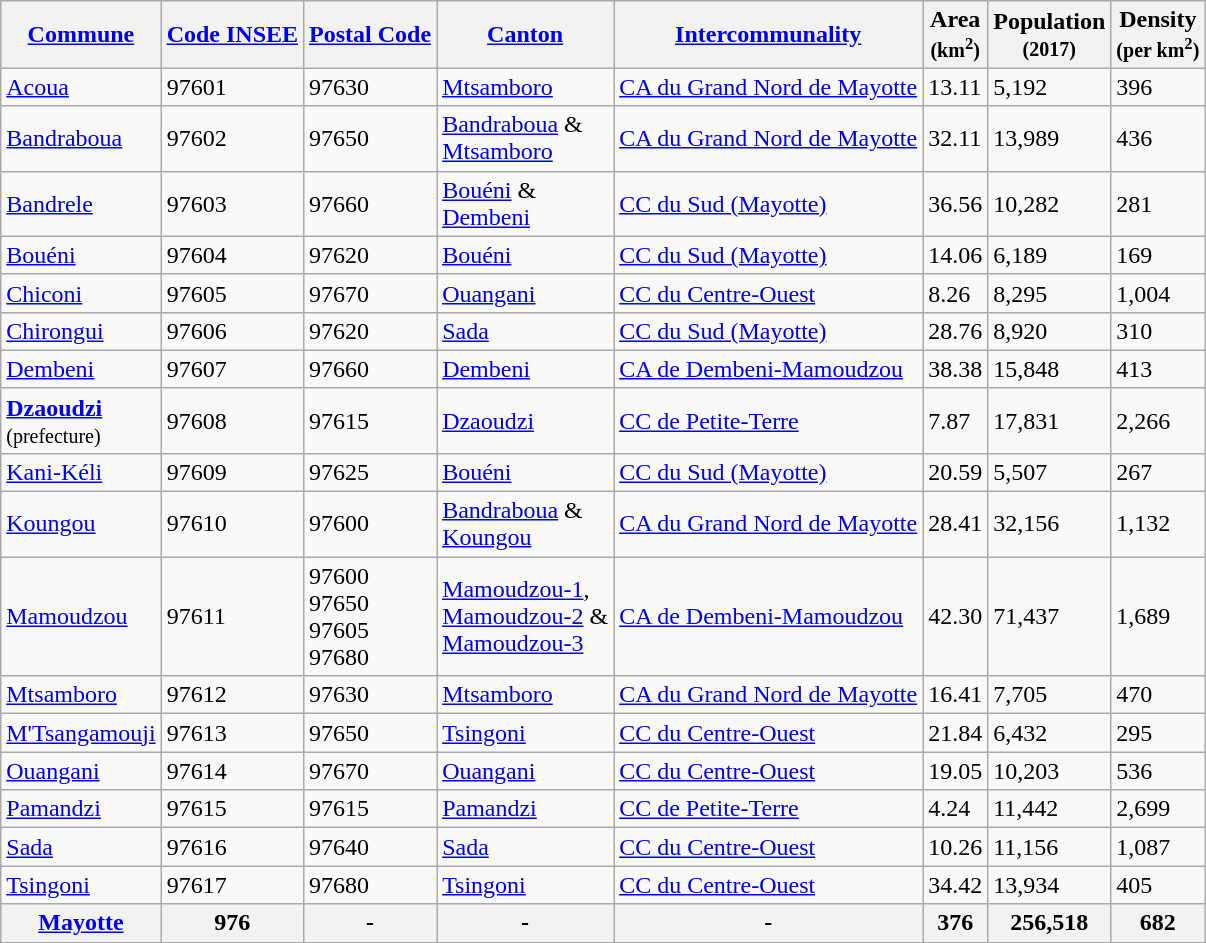<table class="wikitable sortable">
<tr>
<th><a href='#'>Commune</a></th>
<th><a href='#'>Code INSEE</a></th>
<th><a href='#'>Postal Code</a></th>
<th><a href='#'>Canton</a></th>
<th><a href='#'>Intercommunality</a></th>
<th>Area<br><small>(km<sup>2</sup>)</small></th>
<th>Population<br><small>(2017)</small></th>
<th>Density<br><small>(per km<sup>2</sup>)</small></th>
</tr>
<tr>
<td><a href='#'>Acoua</a></td>
<td>97601</td>
<td>97630</td>
<td><a href='#'>Mtsamboro</a></td>
<td><a href='#'>CA du Grand Nord de Mayotte</a></td>
<td>13.11</td>
<td>5,192</td>
<td>396</td>
</tr>
<tr>
<td><a href='#'>Bandraboua</a></td>
<td>97602</td>
<td>97650</td>
<td><a href='#'>Bandraboua</a> &<br><a href='#'>Mtsamboro</a></td>
<td><a href='#'>CA du Grand Nord de Mayotte</a></td>
<td>32.11</td>
<td>13,989</td>
<td>436</td>
</tr>
<tr>
<td><a href='#'>Bandrele</a></td>
<td>97603</td>
<td>97660</td>
<td><a href='#'>Bouéni</a> &<br><a href='#'>Dembeni</a></td>
<td><a href='#'>CC du Sud (Mayotte)</a></td>
<td>36.56</td>
<td>10,282</td>
<td>281</td>
</tr>
<tr>
<td><a href='#'>Bouéni</a></td>
<td>97604</td>
<td>97620</td>
<td><a href='#'>Bouéni</a></td>
<td><a href='#'>CC du Sud (Mayotte)</a></td>
<td>14.06</td>
<td>6,189</td>
<td>169</td>
</tr>
<tr>
<td><a href='#'>Chiconi</a></td>
<td>97605</td>
<td>97670</td>
<td><a href='#'>Ouangani</a></td>
<td><a href='#'>CC du Centre-Ouest</a></td>
<td>8.26</td>
<td>8,295</td>
<td>1,004</td>
</tr>
<tr>
<td><a href='#'>Chirongui</a></td>
<td>97606</td>
<td>97620</td>
<td><a href='#'>Sada</a></td>
<td><a href='#'>CC du Sud (Mayotte)</a></td>
<td>28.76</td>
<td>8,920</td>
<td>310</td>
</tr>
<tr>
<td><a href='#'>Dembeni</a></td>
<td>97607</td>
<td>97660</td>
<td><a href='#'>Dembeni</a></td>
<td><a href='#'>CA de Dembeni-Mamoudzou</a></td>
<td>38.38</td>
<td>15,848</td>
<td>413</td>
</tr>
<tr>
<td><strong><a href='#'>Dzaoudzi</a></strong><br><small>(prefecture)</small></td>
<td>97608</td>
<td>97615</td>
<td><a href='#'>Dzaoudzi</a></td>
<td><a href='#'>CC de Petite-Terre</a></td>
<td>7.87</td>
<td>17,831</td>
<td>2,266</td>
</tr>
<tr>
<td><a href='#'>Kani-Kéli</a></td>
<td>97609</td>
<td>97625</td>
<td><a href='#'>Bouéni</a></td>
<td><a href='#'>CC du Sud (Mayotte)</a></td>
<td>20.59</td>
<td>5,507</td>
<td>267</td>
</tr>
<tr>
<td><a href='#'>Koungou</a></td>
<td>97610</td>
<td>97600</td>
<td><a href='#'>Bandraboua</a> &<br><a href='#'>Koungou</a></td>
<td><a href='#'>CA du Grand Nord de Mayotte</a></td>
<td>28.41</td>
<td>32,156</td>
<td>1,132</td>
</tr>
<tr>
<td><a href='#'>Mamoudzou</a></td>
<td>97611</td>
<td>97600<br>97650<br>97605<br>97680</td>
<td><a href='#'>Mamoudzou-1</a>,<br><a href='#'>Mamoudzou-2</a> &<br><a href='#'>Mamoudzou-3</a></td>
<td><a href='#'>CA de Dembeni-Mamoudzou</a></td>
<td>42.30</td>
<td>71,437</td>
<td>1,689</td>
</tr>
<tr>
<td><a href='#'>Mtsamboro</a></td>
<td>97612</td>
<td>97630</td>
<td><a href='#'>Mtsamboro</a></td>
<td><a href='#'>CA du Grand Nord de Mayotte</a></td>
<td>16.41</td>
<td>7,705</td>
<td>470</td>
</tr>
<tr>
<td><a href='#'>M'Tsangamouji</a></td>
<td>97613</td>
<td>97650</td>
<td><a href='#'>Tsingoni</a></td>
<td><a href='#'>CC du Centre-Ouest</a></td>
<td>21.84</td>
<td>6,432</td>
<td>295</td>
</tr>
<tr>
<td><a href='#'>Ouangani</a></td>
<td>97614</td>
<td>97670</td>
<td><a href='#'>Ouangani</a></td>
<td><a href='#'>CC du Centre-Ouest</a></td>
<td>19.05</td>
<td>10,203</td>
<td>536</td>
</tr>
<tr>
<td><a href='#'>Pamandzi</a></td>
<td>97615</td>
<td>97615</td>
<td><a href='#'>Pamandzi</a></td>
<td><a href='#'>CC de Petite-Terre</a></td>
<td>4.24</td>
<td>11,442</td>
<td>2,699</td>
</tr>
<tr>
<td><a href='#'>Sada</a></td>
<td>97616</td>
<td>97640</td>
<td><a href='#'>Sada</a></td>
<td><a href='#'>CC du Centre-Ouest</a></td>
<td>10.26</td>
<td>11,156</td>
<td>1,087</td>
</tr>
<tr>
<td><a href='#'>Tsingoni</a></td>
<td>97617</td>
<td>97680</td>
<td><a href='#'>Tsingoni</a></td>
<td><a href='#'>CC du Centre-Ouest</a></td>
<td>34.42</td>
<td>13,934</td>
<td>405</td>
</tr>
<tr>
<th><a href='#'>Mayotte</a></th>
<th>976</th>
<th>-</th>
<th>-</th>
<th>-</th>
<th>376</th>
<th>256,518</th>
<th>682</th>
</tr>
</table>
